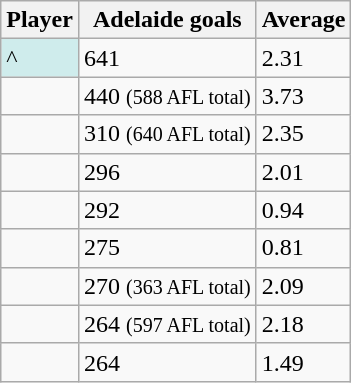<table class="wikitable sortable">
<tr>
<th>Player</th>
<th>Adelaide goals</th>
<th>Average</th>
</tr>
<tr>
<td style="text-align:left; background:#cfecec;">^</td>
<td>641</td>
<td>2.31</td>
</tr>
<tr>
<td></td>
<td>440 <small>(588 AFL total)</small></td>
<td>3.73</td>
</tr>
<tr>
<td></td>
<td>310 <small>(640 AFL total)</small></td>
<td>2.35</td>
</tr>
<tr>
<td></td>
<td>296</td>
<td>2.01</td>
</tr>
<tr>
<td></td>
<td>292</td>
<td>0.94</td>
</tr>
<tr>
<td></td>
<td>275</td>
<td>0.81</td>
</tr>
<tr>
<td></td>
<td>270 <small>(363 AFL total)</small></td>
<td>2.09</td>
</tr>
<tr>
<td></td>
<td>264 <small>(597 AFL total)</small></td>
<td>2.18</td>
</tr>
<tr>
<td></td>
<td>264</td>
<td>1.49</td>
</tr>
</table>
